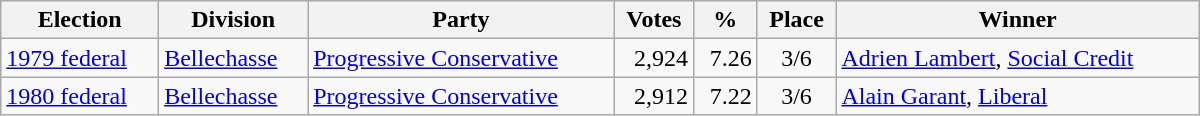<table class="wikitable" width="800">
<tr>
<th align="left">Election</th>
<th align="left">Division</th>
<th align="left">Party</th>
<th align="right">Votes</th>
<th align="right">%</th>
<th align="center">Place</th>
<th align="center">Winner</th>
</tr>
<tr>
<td align="left"><a href='#'>1979 federal</a></td>
<td align="left"><a href='#'>Bellechasse</a></td>
<td align="left"><a href='#'>Progressive Conservative</a></td>
<td align="right">2,924</td>
<td align="right">7.26</td>
<td align="center">3/6</td>
<td align="left"><a href='#'>Adrien Lambert</a>, <a href='#'>Social Credit</a></td>
</tr>
<tr>
<td align="left"><a href='#'>1980 federal</a></td>
<td align="left"><a href='#'>Bellechasse</a></td>
<td align="left"><a href='#'>Progressive Conservative</a></td>
<td align="right">2,912</td>
<td align="right">7.22</td>
<td align="center">3/6</td>
<td align="left"><a href='#'>Alain Garant</a>, <a href='#'>Liberal</a></td>
</tr>
</table>
